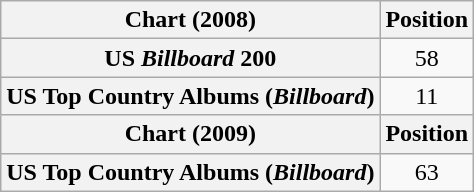<table class="wikitable plainrowheaders" style="text-align:center">
<tr>
<th scope="col">Chart (2008)</th>
<th scope="col">Position</th>
</tr>
<tr>
<th scope="row">US <em>Billboard</em> 200</th>
<td>58</td>
</tr>
<tr>
<th scope="row">US Top Country Albums (<em>Billboard</em>)</th>
<td>11</td>
</tr>
<tr>
<th scope="col">Chart (2009)</th>
<th scope="col">Position</th>
</tr>
<tr>
<th scope="row">US Top Country Albums (<em>Billboard</em>)</th>
<td>63</td>
</tr>
</table>
